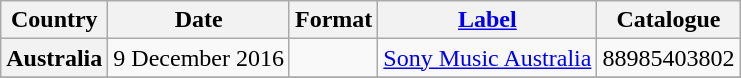<table class="wikitable plainrowheaders">
<tr>
<th scope="col">Country</th>
<th scope="col">Date</th>
<th scope="col">Format</th>
<th scope="col"><a href='#'>Label</a></th>
<th scope="col">Catalogue</th>
</tr>
<tr>
<th scope="row">Australia</th>
<td>9 December 2016</td>
<td></td>
<td><a href='#'>Sony Music Australia</a></td>
<td>88985403802</td>
</tr>
<tr>
</tr>
</table>
